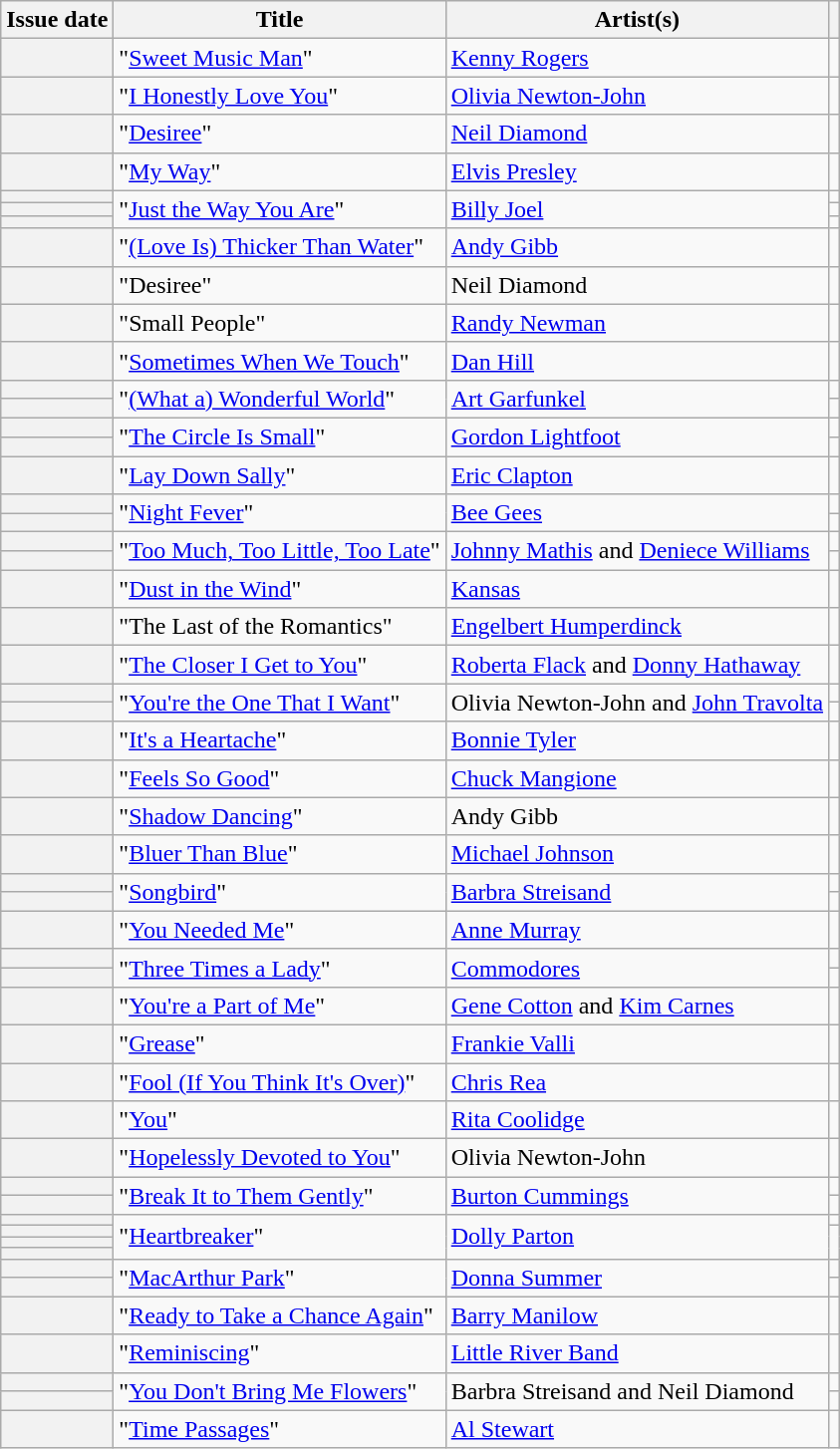<table class="wikitable sortable plainrowheaders">
<tr>
<th scope=col>Issue date</th>
<th scope=col>Title</th>
<th scope=col>Artist(s)</th>
<th scope=col class=unsortable></th>
</tr>
<tr>
<th scope=row>  </th>
<td>"<a href='#'>Sweet Music Man</a>"</td>
<td><a href='#'>Kenny Rogers</a></td>
<td></td>
</tr>
<tr>
<th scope=row></th>
<td>"<a href='#'>I Honestly Love You</a>"</td>
<td><a href='#'>Olivia Newton-John</a></td>
<td align=center></td>
</tr>
<tr>
<th scope=row></th>
<td>"<a href='#'>Desiree</a>"</td>
<td><a href='#'>Neil Diamond</a></td>
<td align=center></td>
</tr>
<tr>
<th scope=row></th>
<td>"<a href='#'>My Way</a>"</td>
<td><a href='#'>Elvis Presley</a></td>
<td align=center></td>
</tr>
<tr>
<th scope=row></th>
<td rowspan=3>"<a href='#'>Just the Way You Are</a>"</td>
<td rowspan=3><a href='#'>Billy Joel</a></td>
<td align=center></td>
</tr>
<tr>
<th scope=row></th>
<td align=center></td>
</tr>
<tr>
<th scope=row></th>
<td align=center></td>
</tr>
<tr>
<th scope=row></th>
<td>"<a href='#'>(Love Is) Thicker Than Water</a>"</td>
<td><a href='#'>Andy Gibb</a></td>
<td align=center></td>
</tr>
<tr>
<th scope=row></th>
<td>"Desiree"</td>
<td>Neil Diamond</td>
<td align=center></td>
</tr>
<tr>
<th scope=row></th>
<td>"Small People"</td>
<td><a href='#'>Randy Newman</a></td>
<td align=center></td>
</tr>
<tr>
<th scope=row></th>
<td>"<a href='#'>Sometimes When We Touch</a>"</td>
<td><a href='#'>Dan Hill</a></td>
<td align=center></td>
</tr>
<tr>
<th scope=row></th>
<td rowspan=2>"<a href='#'>(What a) Wonderful World</a>"</td>
<td rowspan=2><a href='#'>Art Garfunkel</a></td>
<td align=center></td>
</tr>
<tr>
<th scope=row></th>
<td align=center></td>
</tr>
<tr>
<th scope=row></th>
<td rowspan=2>"<a href='#'>The Circle Is Small</a>"</td>
<td rowspan=2><a href='#'>Gordon Lightfoot</a></td>
<td align=center></td>
</tr>
<tr>
<th scope=row></th>
<td align=center></td>
</tr>
<tr>
<th scope=row></th>
<td>"<a href='#'>Lay Down Sally</a>"</td>
<td><a href='#'>Eric Clapton</a></td>
<td align=center></td>
</tr>
<tr>
<th scope=row></th>
<td rowspan=2>"<a href='#'>Night Fever</a>"</td>
<td rowspan=2><a href='#'>Bee Gees</a></td>
<td align=center></td>
</tr>
<tr>
<th scope=row></th>
<td align=center></td>
</tr>
<tr>
<th scope=row></th>
<td rowspan=2>"<a href='#'>Too Much, Too Little, Too Late</a>"</td>
<td rowspan=2><a href='#'>Johnny Mathis</a> and <a href='#'>Deniece Williams</a></td>
<td align=center></td>
</tr>
<tr>
<th scope=row></th>
<td align=center></td>
</tr>
<tr>
<th scope=row></th>
<td>"<a href='#'>Dust in the Wind</a>"</td>
<td><a href='#'>Kansas</a></td>
<td align=center></td>
</tr>
<tr>
<th scope=row></th>
<td>"The Last of the Romantics"</td>
<td><a href='#'>Engelbert Humperdinck</a></td>
<td align=center></td>
</tr>
<tr>
<th scope=row></th>
<td>"<a href='#'>The Closer I Get to You</a>"</td>
<td><a href='#'>Roberta Flack</a> and <a href='#'>Donny Hathaway</a></td>
<td align=center></td>
</tr>
<tr>
<th scope=row></th>
<td rowspan=2>"<a href='#'>You're the One That I Want</a>"</td>
<td rowspan=2>Olivia Newton-John and <a href='#'>John Travolta</a></td>
<td align=center></td>
</tr>
<tr>
<th scope=row></th>
<td align=center></td>
</tr>
<tr>
<th scope=row></th>
<td>"<a href='#'>It's a Heartache</a>"</td>
<td><a href='#'>Bonnie Tyler</a></td>
<td align=center></td>
</tr>
<tr>
<th scope=row></th>
<td>"<a href='#'>Feels So Good</a>"</td>
<td><a href='#'>Chuck Mangione</a></td>
<td align=center></td>
</tr>
<tr>
<th scope=row></th>
<td>"<a href='#'>Shadow Dancing</a>"</td>
<td>Andy Gibb</td>
<td align=center></td>
</tr>
<tr>
<th scope=row></th>
<td>"<a href='#'>Bluer Than Blue</a>"</td>
<td><a href='#'>Michael Johnson</a></td>
<td align=center></td>
</tr>
<tr>
<th scope=row></th>
<td rowspan=2>"<a href='#'>Songbird</a>"</td>
<td rowspan=2><a href='#'>Barbra Streisand</a></td>
<td align=center></td>
</tr>
<tr>
<th scope=row></th>
<td align=center></td>
</tr>
<tr>
<th scope=row></th>
<td>"<a href='#'>You Needed Me</a>"</td>
<td><a href='#'>Anne Murray</a></td>
<td align=center></td>
</tr>
<tr>
<th scope=row></th>
<td rowspan=2>"<a href='#'>Three Times a Lady</a>"</td>
<td rowspan=2><a href='#'>Commodores</a></td>
<td align=center></td>
</tr>
<tr>
<th scope=row></th>
<td align=center></td>
</tr>
<tr>
<th scope=row></th>
<td>"<a href='#'>You're a Part of Me</a>"</td>
<td><a href='#'>Gene Cotton</a> and <a href='#'>Kim Carnes</a></td>
<td align=center></td>
</tr>
<tr>
<th scope=row></th>
<td>"<a href='#'>Grease</a>"</td>
<td><a href='#'>Frankie Valli</a></td>
<td align=center></td>
</tr>
<tr>
<th scope=row></th>
<td>"<a href='#'>Fool (If You Think It's Over)</a>"</td>
<td><a href='#'>Chris Rea</a></td>
<td align=center></td>
</tr>
<tr>
<th scope=row></th>
<td>"<a href='#'>You</a>"</td>
<td><a href='#'>Rita Coolidge</a></td>
<td align=center></td>
</tr>
<tr>
<th scope=row></th>
<td>"<a href='#'>Hopelessly Devoted to You</a>"</td>
<td>Olivia Newton-John</td>
<td align=center></td>
</tr>
<tr>
<th scope=row></th>
<td rowspan=2>"<a href='#'>Break It to Them Gently</a>"</td>
<td rowspan=2><a href='#'>Burton Cummings</a></td>
<td align=center></td>
</tr>
<tr>
<th scope=row></th>
<td align=center></td>
</tr>
<tr>
<th scope=row></th>
<td rowspan=4>"<a href='#'>Heartbreaker</a>"</td>
<td rowspan=4><a href='#'>Dolly Parton</a></td>
<td align=center></td>
</tr>
<tr>
<th scope=row></th>
<td align=center rowspan=3></td>
</tr>
<tr>
<th scope=row> </th>
</tr>
<tr>
<th scope=row></th>
</tr>
<tr>
<th scope=row></th>
<td rowspan=2>"<a href='#'>MacArthur Park</a>"</td>
<td rowspan=2><a href='#'>Donna Summer</a></td>
<td align=center></td>
</tr>
<tr>
<th scope=row></th>
<td align=center></td>
</tr>
<tr>
<th scope=row></th>
<td>"<a href='#'>Ready to Take a Chance Again</a>"</td>
<td><a href='#'>Barry Manilow</a></td>
<td align=center></td>
</tr>
<tr>
<th scope=row></th>
<td>"<a href='#'>Reminiscing</a>"</td>
<td><a href='#'>Little River Band</a></td>
<td align=center></td>
</tr>
<tr>
<th scope=row></th>
<td rowspan=2>"<a href='#'>You Don't Bring Me Flowers</a>"</td>
<td rowspan=2>Barbra Streisand and Neil Diamond</td>
<td align=center></td>
</tr>
<tr>
<th scope=row></th>
<td align=center></td>
</tr>
<tr>
<th scope=row></th>
<td>"<a href='#'>Time Passages</a>"</td>
<td><a href='#'>Al Stewart</a></td>
<td align=center></td>
</tr>
</table>
